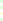<table style="font-size: 85%">
<tr>
<td style="background:#dfd;"></td>
</tr>
<tr>
<td style="background:#dfd;"></td>
</tr>
<tr>
<td style="background:#ffd;"></td>
</tr>
<tr>
<td style="background:#dfd;"></td>
</tr>
</table>
